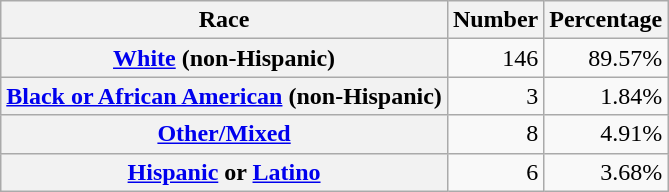<table class="wikitable" style="text-align:right">
<tr>
<th scope="col">Race</th>
<th scope="col">Number</th>
<th scope="col">Percentage</th>
</tr>
<tr>
<th scope="row"><a href='#'>White</a> (non-Hispanic)</th>
<td>146</td>
<td>89.57%</td>
</tr>
<tr>
<th scope="row"><a href='#'>Black or African American</a> (non-Hispanic)</th>
<td>3</td>
<td>1.84%</td>
</tr>
<tr>
<th scope="row"><a href='#'>Other/Mixed</a></th>
<td>8</td>
<td>4.91%</td>
</tr>
<tr>
<th scope="row"><a href='#'>Hispanic</a> or <a href='#'>Latino</a></th>
<td>6</td>
<td>3.68%</td>
</tr>
</table>
